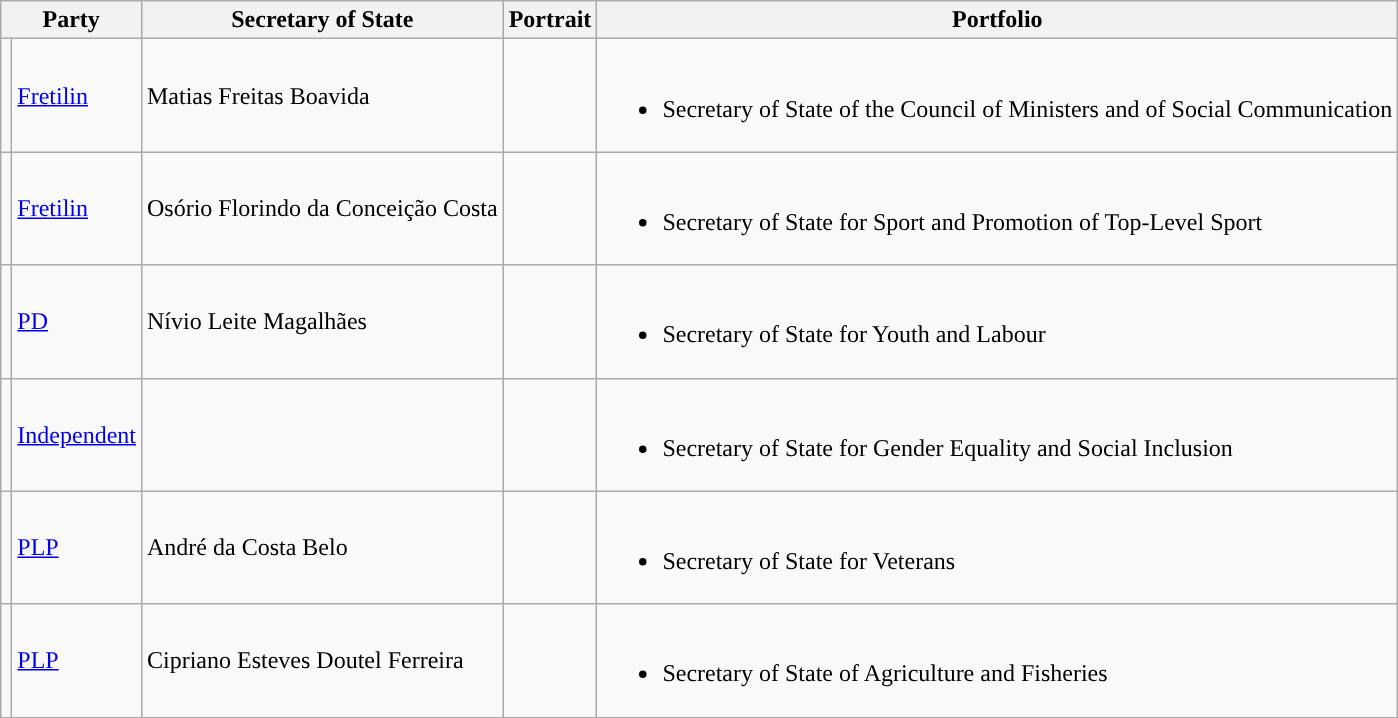<table class="wikitable sortable">
<tr>
<th colspan="2">Party</th>
<th>Secretary of State</th>
<th>Portrait</th>
<th>Portfolio</th>
</tr>
<tr>
<td style="background:"></td>
<td><a href='#'>Fretilin</a></td>
<td>Matias Freitas Boavida</td>
<td></td>
<td><br><ul><li>Secretary of State of the Council of Ministers and of Social Communication</li></ul></td>
</tr>
<tr>
<td style="background:"></td>
<td><a href='#'>Fretilin</a></td>
<td>Osório Florindo da Conceição Costa</td>
<td></td>
<td><br><ul><li>Secretary of State for Sport and Promotion of Top-Level Sport</li></ul></td>
</tr>
<tr>
<td style="background:"></td>
<td><a href='#'>PD</a></td>
<td>Nívio Leite Magalhães</td>
<td></td>
<td><br><ul><li>Secretary of State for Youth and Labour</li></ul></td>
</tr>
<tr>
<td style="background:"></td>
<td><a href='#'>Independent</a></td>
<td></td>
<td></td>
<td><br><ul><li>Secretary of State for Gender Equality and Social Inclusion</li></ul></td>
</tr>
<tr>
<td style="background:"></td>
<td><a href='#'>PLP</a></td>
<td>André da Costa Belo</td>
<td></td>
<td><br><ul><li>Secretary of State for Veterans</li></ul></td>
</tr>
<tr>
<td style="background:"></td>
<td><a href='#'>PLP</a></td>
<td>Cipriano Esteves Doutel Ferreira</td>
<td></td>
<td><br><ul><li>Secretary of State of Agriculture and Fisheries</li></ul></td>
</tr>
</table>
